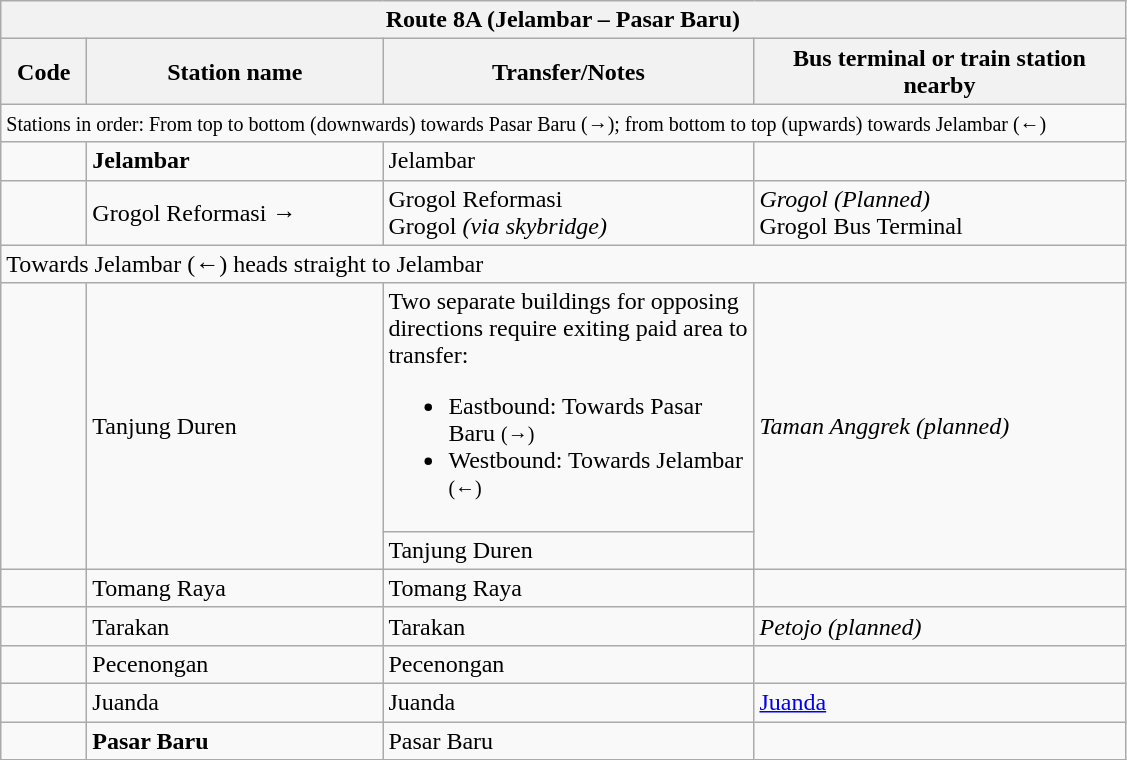<table class="wikitable" style="font-size:100%">
<tr>
<th colspan="4" align="left"> Route 8A (Jelambar – Pasar Baru)</th>
</tr>
<tr>
<th width="50">Code</th>
<th width="190">Station name</th>
<th width="240">Transfer/Notes</th>
<th width="240">Bus terminal or train station nearby</th>
</tr>
<tr>
<td colspan="4"><small>Stations in order: From top to bottom (downwards) towards Pasar Baru (→); from bottom to top (upwards) towards Jelambar (←)</small></td>
</tr>
<tr>
<td align="center"><strong></strong><br><strong></strong></td>
<td><strong>Jelambar</strong></td>
<td>    Jelambar</td>
<td> </td>
</tr>
<tr>
<td align="center"><strong></strong><br><strong></strong></td>
<td>Grogol Reformasi →</td>
<td>   Grogol Reformasi<br>  Grogol <em>(via skybridge)</em></td>
<td> <em>Grogol (Planned)</em><br> Grogol Bus Terminal</td>
</tr>
<tr>
<td colspan="4">Towards Jelambar (←) heads straight to Jelambar</td>
</tr>
<tr>
<td rowspan="2" align="center"><strong></strong><br><strong></strong></td>
<td rowspan="2">Tanjung Duren</td>
<td>Two separate buildings for opposing directions require exiting paid area to transfer:<br><ul><li>Eastbound: Towards Pasar Baru <small>(→)</small></li><li>Westbound: Towards Jelambar <small>(←)</small></li></ul></td>
<td rowspan="2"> <em>Taman Anggrek (planned)</em></td>
</tr>
<tr>
<td>   Tanjung Duren</td>
</tr>
<tr>
<td align="center"><strong></strong></td>
<td>Tomang Raya</td>
<td> Tomang Raya</td>
<td></td>
</tr>
<tr>
<td align="center"><strong></strong></td>
<td>Tarakan</td>
<td> Tarakan</td>
<td> <em>Petojo (planned)</em></td>
</tr>
<tr>
<td align="center"><strong></strong><br><strong></strong></td>
<td>Pecenongan</td>
<td>    Pecenongan</td>
<td></td>
</tr>
<tr>
<td align="center"><strong></strong><br><strong></strong></td>
<td>Juanda</td>
<td>    Juanda</td>
<td> <a href='#'>Juanda</a></td>
</tr>
<tr>
<td align="center"><strong></strong></td>
<td><strong>Pasar Baru</strong></td>
<td> Pasar Baru</td>
<td></td>
</tr>
</table>
